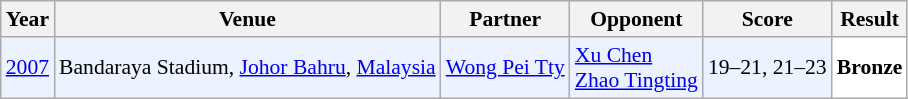<table class="sortable wikitable" style="font-size: 90%;">
<tr>
<th>Year</th>
<th>Venue</th>
<th>Partner</th>
<th>Opponent</th>
<th>Score</th>
<th>Result</th>
</tr>
<tr style="background:#ECF2FF">
<td align="center"><a href='#'>2007</a></td>
<td>Bandaraya Stadium, <a href='#'>Johor Bahru</a>, <a href='#'>Malaysia</a></td>
<td> <a href='#'>Wong Pei Tty</a></td>
<td> <a href='#'>Xu Chen</a><br> <a href='#'>Zhao Tingting</a></td>
<td>19–21, 21–23</td>
<td style="text-align:left; background:white"> <strong>Bronze</strong></td>
</tr>
</table>
